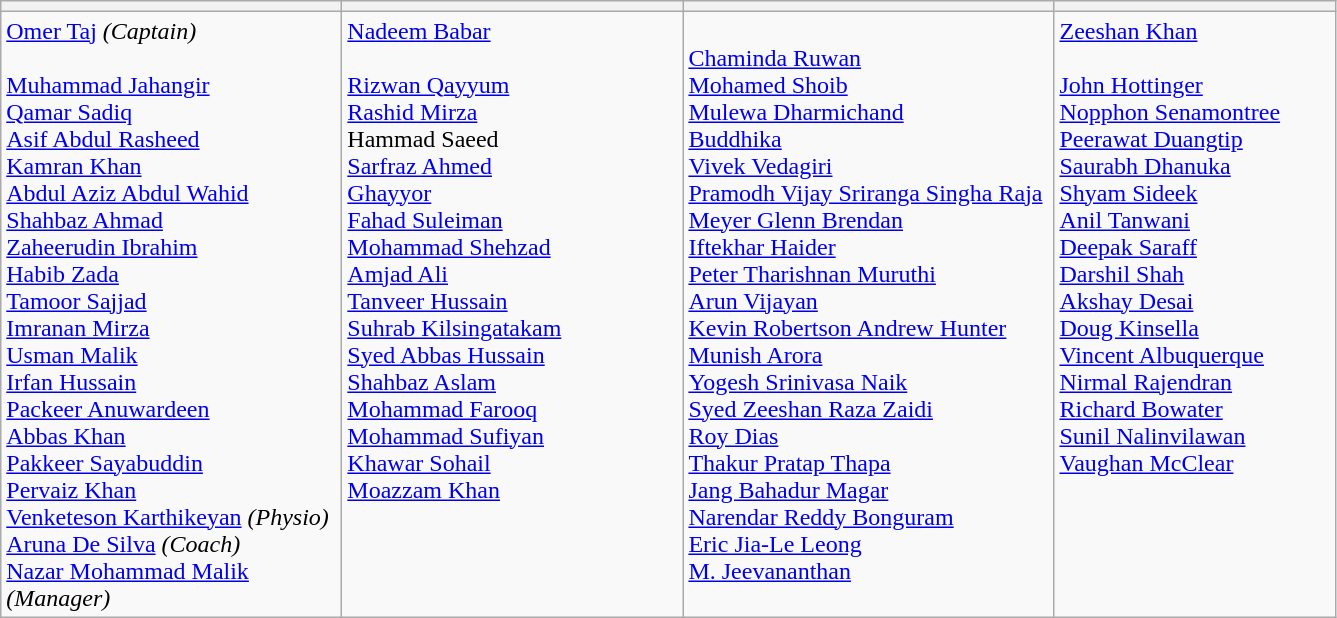<table class="wikitable">
<tr>
<th width=220></th>
<th width=220></th>
<th width=240></th>
<th width=180></th>
</tr>
<tr>
<td valign=top><a href='#'>Omer Taj</a> <em>(Captain)</em> <br><br><a href='#'>Muhammad Jahangir</a><br>
<a href='#'>Qamar Sadiq</a><br>
<a href='#'>Asif Abdul Rasheed</a><br>
<a href='#'>Kamran Khan</a><br>
<a href='#'>Abdul Aziz Abdul Wahid</a><br>
<a href='#'>Shahbaz Ahmad</a><br>
<a href='#'>Zaheerudin Ibrahim</a><br>
<a href='#'>Habib Zada</a><br>
<a href='#'>Tamoor Sajjad</a><br>
<a href='#'>Imranan Mirza</a><br>
<a href='#'>Usman Malik</a><br>
<a href='#'>Irfan Hussain</a><br>
<a href='#'>Packeer Anuwardeen</a><br>
<a href='#'>Abbas Khan</a><br>
<a href='#'>Pakkeer Sayabuddin</a><br>
<a href='#'>Pervaiz Khan</a><br>
<a href='#'>Venketeson Karthikeyan</a> <em>(Physio)</em><br>
<a href='#'>Aruna De Silva</a> <em>(Coach)</em><br>
<a href='#'>Nazar Mohammad Malik</a> <em>(Manager)</em></td>
<td valign=top><a href='#'>Nadeem Babar</a><br><br><a href='#'>Rizwan Qayyum</a><br>
<a href='#'>Rashid Mirza</a><br>
Hammad Saeed<br>
<a href='#'>Sarfraz Ahmed</a><br>
<a href='#'>Ghayyor</a><br>
<a href='#'>Fahad Suleiman</a><br>
<a href='#'>Mohammad Shehzad</a><br>
<a href='#'>Amjad Ali</a><br>
<a href='#'>Tanveer Hussain</a><br>
<a href='#'>Suhrab Kilsingatakam</a><br>
<a href='#'>Syed Abbas Hussain</a><br>
<a href='#'>Shahbaz Aslam</a><br>
<a href='#'>Mohammad Farooq</a><br>
<a href='#'>Mohammad Sufiyan</a><br>
<a href='#'>Khawar Sohail</a><br>
<a href='#'>Moazzam Khan</a></td>
<td valign=top><br><a href='#'>Chaminda Ruwan</a><br>
<a href='#'>Mohamed Shoib</a><br>
<a href='#'>Mulewa Dharmichand </a><br>
<a href='#'>Buddhika </a><br>
<a href='#'>Vivek Vedagiri</a><br>
<a href='#'>Pramodh Vijay Sriranga Singha Raja</a><br>
<a href='#'>Meyer Glenn Brendan</a><br>
<a href='#'>Iftekhar Haider</a><br>
<a href='#'>Peter Tharishnan Muruthi</a><br>
<a href='#'>Arun Vijayan</a><br>
<a href='#'>Kevin Robertson Andrew Hunter</a><br>
<a href='#'>Munish Arora</a><br>
<a href='#'>Yogesh Srinivasa Naik</a><br>
<a href='#'>Syed Zeeshan Raza Zaidi</a><br>
<a href='#'>Roy Dias</a> <br>
<a href='#'>Thakur Pratap Thapa</a> <br>
<a href='#'>Jang Bahadur Magar</a> <br>
<a href='#'>Narendar Reddy Bonguram</a><br>
<a href='#'>Eric Jia-Le Leong</a><br>
<a href='#'>M. Jeevananthan</a></td>
<td valign=top><a href='#'>Zeeshan Khan</a><br><br><a href='#'>John Hottinger</a><br>
<a href='#'>Nopphon Senamontree</a><br>
<a href='#'>Peerawat Duangtip</a><br>
<a href='#'>Saurabh Dhanuka</a><br>
<a href='#'>Shyam Sideek</a><br>
<a href='#'>Anil Tanwani</a><br>
<a href='#'>Deepak Saraff</a><br>
<a href='#'>Darshil Shah</a><br>
<a href='#'>Akshay Desai</a><br>
<a href='#'>Doug Kinsella</a><br>
<a href='#'>Vincent Albuquerque</a><br>
<a href='#'>Nirmal Rajendran</a><br>
<a href='#'>Richard Bowater</a><br>
<a href='#'>Sunil Nalinvilawan</a><br>
<a href='#'>Vaughan McClear</a><br></td>
</tr>
</table>
